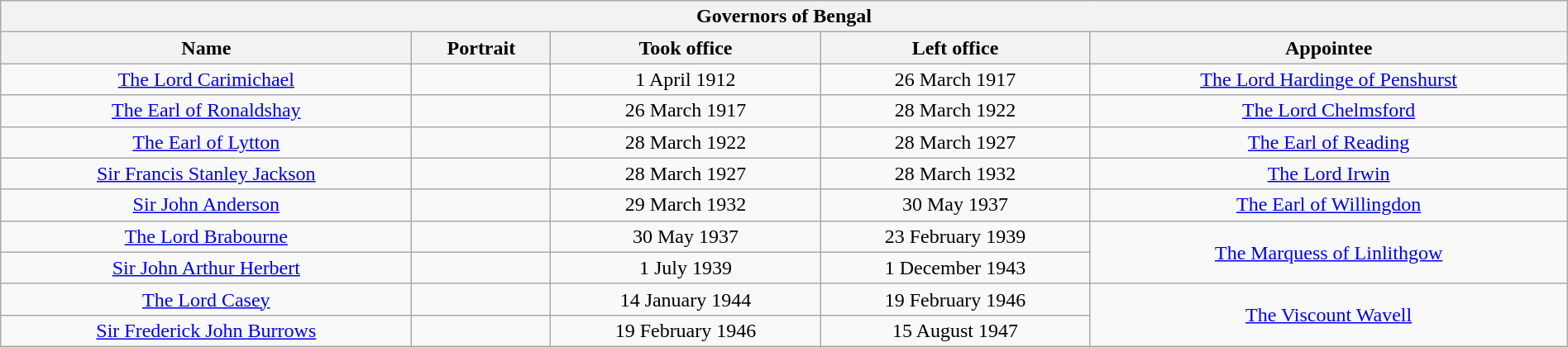<table class="wikitable"  width="100%" style="text-align:center;">
<tr>
<th colspan="5">Governors of Bengal</th>
</tr>
<tr>
<th>Name</th>
<th>Portrait</th>
<th>Took office</th>
<th>Left office</th>
<th>Appointee</th>
</tr>
<tr>
<td><a href='#'>The Lord Carimichael</a></td>
<td></td>
<td>1 April 1912</td>
<td>26 March 1917</td>
<td><a href='#'>The Lord Hardinge of Penshurst</a></td>
</tr>
<tr>
<td><a href='#'>The Earl of Ronaldshay</a></td>
<td></td>
<td>26 March 1917</td>
<td>28 March 1922</td>
<td><a href='#'>The Lord Chelmsford</a></td>
</tr>
<tr>
<td><a href='#'>The Earl of Lytton</a></td>
<td></td>
<td>28 March 1922</td>
<td>28 March 1927</td>
<td><a href='#'>The Earl of Reading</a></td>
</tr>
<tr>
<td><a href='#'>Sir Francis Stanley Jackson</a></td>
<td></td>
<td>28 March 1927</td>
<td>28 March 1932</td>
<td><a href='#'>The Lord Irwin</a></td>
</tr>
<tr>
<td><a href='#'>Sir John Anderson</a></td>
<td></td>
<td>29 March 1932</td>
<td>30 May 1937</td>
<td><a href='#'>The Earl of Willingdon</a></td>
</tr>
<tr>
<td><a href='#'>The Lord Brabourne</a></td>
<td></td>
<td>30 May 1937</td>
<td>23 February 1939</td>
<td rowspan="2"><a href='#'>The Marquess of Linlithgow</a></td>
</tr>
<tr>
<td><a href='#'>Sir John Arthur Herbert</a></td>
<td></td>
<td>1 July 1939</td>
<td>1 December 1943</td>
</tr>
<tr>
<td><a href='#'>The Lord Casey</a></td>
<td></td>
<td>14 January 1944</td>
<td>19 February 1946</td>
<td rowspan="2"><a href='#'>The Viscount Wavell</a></td>
</tr>
<tr>
<td><a href='#'>Sir Frederick John Burrows</a></td>
<td></td>
<td>19 February 1946</td>
<td>15 August 1947</td>
</tr>
</table>
